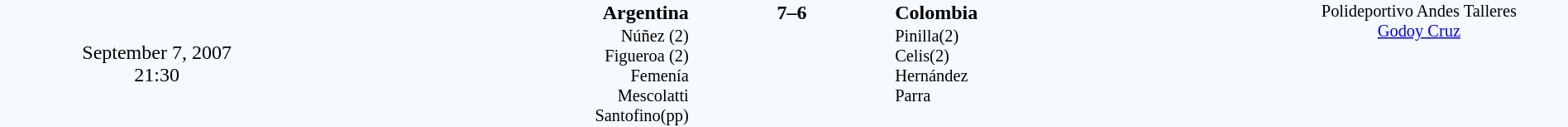<table style="width: 100%; background:#F5FAFF;" cellspacing="0">
<tr>
<td align=center rowspan=3 width=20%>September 7, 2007<br>21:30</td>
</tr>
<tr>
<td width=24% align=right><strong>Argentina</strong></td>
<td align=center width=13%><strong>7–6</strong></td>
<td width=24%><strong>Colombia</strong></td>
<td style=font-size:85% rowspan=3 valign=top align=center>Polideportivo Andes Talleres<br><a href='#'>Godoy Cruz</a></td>
</tr>
<tr style=font-size:85%>
<td align=right valign=top>Núñez (2)<br>Figueroa (2)<br>Femenía<br>Mescolatti<br>Santofino(pp)</td>
<td></td>
<td valign=top>Pinilla(2)<br>Celis(2)<br>Hernández<br>Parra</td>
</tr>
</table>
